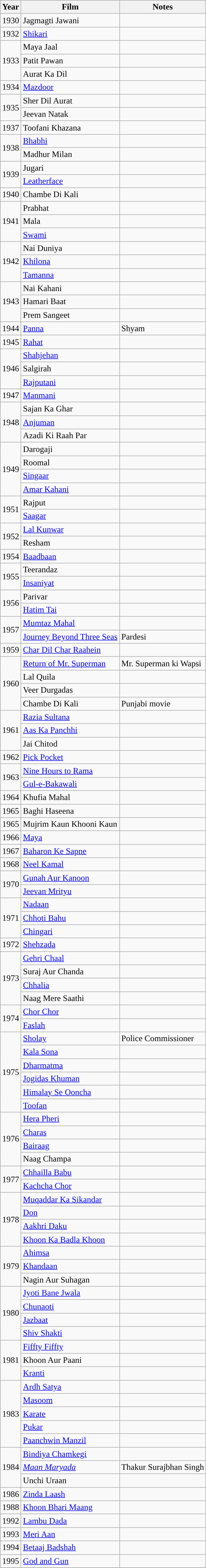<table class="wikitable">
<tr>
<th>Year</th>
<th>Film</th>
<th>Notes</th>
</tr>
<tr>
<td>1930</td>
<td>Jagmagti Jawani</td>
<td></td>
</tr>
<tr>
<td>1932</td>
<td><a href='#'>Shikari</a></td>
<td></td>
</tr>
<tr>
<td rowspan ="3">1933</td>
<td>Maya Jaal</td>
<td></td>
</tr>
<tr>
<td>Patit Pawan</td>
<td></td>
</tr>
<tr>
<td>Aurat Ka Dil</td>
<td></td>
</tr>
<tr>
<td>1934</td>
<td><a href='#'>Mazdoor</a></td>
<td></td>
</tr>
<tr>
<td rowspan ="2">1935</td>
<td>Sher Dil Aurat</td>
<td></td>
</tr>
<tr>
<td>Jeevan Natak</td>
<td></td>
</tr>
<tr>
<td>1937</td>
<td>Toofani Khazana</td>
<td></td>
</tr>
<tr>
<td rowspan ="2">1938</td>
<td><a href='#'>Bhabhi</a></td>
<td></td>
</tr>
<tr>
<td>Madhur Milan</td>
<td></td>
</tr>
<tr>
<td rowspan ="2">1939</td>
<td>Jugari</td>
<td></td>
</tr>
<tr>
<td><a href='#'>Leatherface</a></td>
<td></td>
</tr>
<tr>
<td>1940</td>
<td>Chambe Di Kali</td>
<td></td>
</tr>
<tr>
<td rowspan ="3">1941</td>
<td>Prabhat</td>
<td></td>
</tr>
<tr>
<td>Mala</td>
<td></td>
</tr>
<tr>
<td><a href='#'>Swami</a></td>
<td></td>
</tr>
<tr>
<td rowspan ="3">1942</td>
<td>Nai Duniya</td>
<td></td>
</tr>
<tr>
<td><a href='#'>Khilona</a></td>
<td></td>
</tr>
<tr>
<td><a href='#'>Tamanna</a></td>
<td></td>
</tr>
<tr>
<td rowspan ="3">1943</td>
<td>Nai Kahani</td>
<td></td>
</tr>
<tr>
<td>Hamari Baat</td>
<td></td>
</tr>
<tr>
<td>Prem Sangeet</td>
<td></td>
</tr>
<tr>
<td>1944</td>
<td><a href='#'>Panna</a></td>
<td>Shyam</td>
</tr>
<tr>
<td>1945</td>
<td><a href='#'>Rahat</a></td>
<td></td>
</tr>
<tr>
<td rowspan ="3">1946</td>
<td><a href='#'>Shahjehan</a></td>
<td></td>
</tr>
<tr>
<td>Salgirah</td>
<td></td>
</tr>
<tr>
<td><a href='#'>Rajputani</a></td>
<td></td>
</tr>
<tr>
<td>1947</td>
<td><a href='#'>Manmani</a></td>
<td></td>
</tr>
<tr>
<td rowspan ="3">1948</td>
<td>Sajan Ka Ghar</td>
<td></td>
</tr>
<tr>
<td><a href='#'>Anjuman</a></td>
<td></td>
</tr>
<tr>
<td>Azadi Ki Raah Par</td>
<td></td>
</tr>
<tr>
<td rowspan ="4">1949</td>
<td>Darogaji</td>
<td></td>
</tr>
<tr>
<td>Roomal</td>
<td></td>
</tr>
<tr>
<td><a href='#'>Singaar</a></td>
<td></td>
</tr>
<tr>
<td><a href='#'>Amar Kahani</a></td>
<td></td>
</tr>
<tr>
<td rowspan ="2">1951</td>
<td>Rajput</td>
<td></td>
</tr>
<tr>
<td><a href='#'>Saagar</a></td>
<td></td>
</tr>
<tr>
<td rowspan ="2">1952</td>
<td><a href='#'>Lal Kunwar</a></td>
<td></td>
</tr>
<tr>
<td>Resham</td>
<td></td>
</tr>
<tr>
<td>1954</td>
<td><a href='#'>Baadbaan</a></td>
<td></td>
</tr>
<tr>
<td rowspan ="2">1955</td>
<td>Teerandaz</td>
<td></td>
</tr>
<tr>
<td><a href='#'>Insaniyat</a></td>
<td></td>
</tr>
<tr>
<td rowspan ="2">1956</td>
<td>Parivar</td>
<td></td>
</tr>
<tr>
<td><a href='#'>Hatim Tai</a></td>
<td></td>
</tr>
<tr>
<td rowspan ="2">1957</td>
<td><a href='#'>Mumtaz Mahal</a></td>
<td></td>
</tr>
<tr>
<td><a href='#'>Journey Beyond Three Seas</a></td>
<td>Pardesi</td>
</tr>
<tr>
<td>1959</td>
<td><a href='#'>Char Dil Char Raahein</a></td>
<td></td>
</tr>
<tr>
<td rowspan ="4">1960</td>
<td><a href='#'>Return of Mr. Superman</a></td>
<td>Mr. Superman ki Wapsi</td>
</tr>
<tr>
<td>Lal Quila</td>
<td></td>
</tr>
<tr>
<td>Veer Durgadas</td>
<td></td>
</tr>
<tr>
<td>Chambe Di Kali</td>
<td>Punjabi movie</td>
</tr>
<tr>
<td rowspan ="3">1961</td>
<td><a href='#'>Razia Sultana</a></td>
<td></td>
</tr>
<tr>
<td><a href='#'>Aas Ka Panchhi</a></td>
<td></td>
</tr>
<tr>
<td>Jai Chitod</td>
<td></td>
</tr>
<tr>
<td>1962</td>
<td><a href='#'>Pick Pocket</a></td>
<td></td>
</tr>
<tr>
<td rowspan ="2">1963</td>
<td><a href='#'>Nine Hours to Rama</a></td>
<td></td>
</tr>
<tr>
<td><a href='#'>Gul-e-Bakawali</a></td>
<td></td>
</tr>
<tr>
<td>1964</td>
<td>Khufia Mahal</td>
<td></td>
</tr>
<tr>
<td>1965</td>
<td>Baghi Haseena</td>
<td></td>
</tr>
<tr>
<td>1965</td>
<td>Mujrim Kaun Khooni Kaun</td>
<td></td>
</tr>
<tr>
<td>1966</td>
<td><a href='#'>Maya</a></td>
<td></td>
</tr>
<tr>
<td>1967</td>
<td><a href='#'>Baharon Ke Sapne</a></td>
<td></td>
</tr>
<tr>
<td>1968</td>
<td><a href='#'>Neel Kamal</a></td>
<td></td>
</tr>
<tr>
<td rowspan ="2">1970</td>
<td><a href='#'>Gunah Aur Kanoon</a></td>
<td></td>
</tr>
<tr>
<td><a href='#'>Jeevan Mrityu</a></td>
<td></td>
</tr>
<tr>
<td rowspan ="3">1971</td>
<td><a href='#'>Nadaan</a></td>
<td></td>
</tr>
<tr>
<td><a href='#'>Chhoti Bahu</a></td>
<td></td>
</tr>
<tr>
<td><a href='#'>Chingari</a></td>
<td></td>
</tr>
<tr>
<td>1972</td>
<td><a href='#'>Shehzada</a></td>
<td></td>
</tr>
<tr>
<td rowspan ="4">1973</td>
<td><a href='#'>Gehri Chaal</a></td>
<td></td>
</tr>
<tr>
<td>Suraj Aur Chanda</td>
<td></td>
</tr>
<tr>
<td><a href='#'>Chhalia</a></td>
<td></td>
</tr>
<tr>
<td>Naag Mere Saathi</td>
<td></td>
</tr>
<tr>
<td rowspan ="2">1974</td>
<td><a href='#'>Chor Chor</a></td>
<td></td>
</tr>
<tr>
<td><a href='#'>Faslah</a></td>
<td></td>
</tr>
<tr>
<td rowspan ="6">1975</td>
<td><a href='#'>Sholay</a></td>
<td>Police Commissioner</td>
</tr>
<tr>
<td><a href='#'>Kala Sona</a></td>
<td></td>
</tr>
<tr>
<td><a href='#'>Dharmatma</a></td>
<td></td>
</tr>
<tr>
<td><a href='#'>Jogidas Khuman</a></td>
<td></td>
</tr>
<tr>
<td><a href='#'>Himalay Se Ooncha</a></td>
<td></td>
</tr>
<tr>
<td><a href='#'>Toofan</a></td>
<td></td>
</tr>
<tr>
<td rowspan ="4">1976</td>
<td><a href='#'>Hera Pheri</a></td>
<td></td>
</tr>
<tr>
<td><a href='#'>Charas</a></td>
<td></td>
</tr>
<tr>
<td><a href='#'>Bairaag</a></td>
<td></td>
</tr>
<tr>
<td>Naag Champa</td>
<td></td>
</tr>
<tr>
<td rowspan ="2">1977</td>
<td><a href='#'>Chhailla Babu</a></td>
<td></td>
</tr>
<tr>
<td><a href='#'>Kachcha Chor</a></td>
<td></td>
</tr>
<tr>
<td rowspan ="4">1978</td>
<td><a href='#'>Muqaddar Ka Sikandar</a></td>
<td></td>
</tr>
<tr>
<td><a href='#'>Don</a></td>
<td></td>
</tr>
<tr>
<td><a href='#'>Aakhri Daku</a></td>
<td></td>
</tr>
<tr>
<td><a href='#'>Khoon Ka Badla Khoon</a></td>
<td></td>
</tr>
<tr>
<td rowspan ="3">1979</td>
<td><a href='#'>Ahimsa</a></td>
<td></td>
</tr>
<tr>
<td><a href='#'>Khandaan</a></td>
<td></td>
</tr>
<tr>
<td>Nagin Aur Suhagan</td>
<td></td>
</tr>
<tr>
<td rowspan ="4">1980</td>
<td><a href='#'>Jyoti Bane Jwala</a></td>
<td></td>
</tr>
<tr>
<td><a href='#'>Chunaoti</a></td>
<td></td>
</tr>
<tr>
<td><a href='#'>Jazbaat</a></td>
<td></td>
</tr>
<tr>
<td><a href='#'>Shiv Shakti</a></td>
<td></td>
</tr>
<tr>
<td rowspan ="3">1981</td>
<td><a href='#'>Fiffty Fiffty</a></td>
<td></td>
</tr>
<tr>
<td>Khoon Aur Paani</td>
<td></td>
</tr>
<tr>
<td><a href='#'>Kranti</a></td>
<td></td>
</tr>
<tr>
<td rowspan ="5">1983</td>
<td><a href='#'>Ardh Satya</a></td>
<td></td>
</tr>
<tr>
<td><a href='#'>Masoom</a></td>
<td></td>
</tr>
<tr>
<td><a href='#'>Karate</a></td>
<td></td>
</tr>
<tr>
<td><a href='#'>Pukar</a></td>
<td></td>
</tr>
<tr>
<td><a href='#'>Paanchwin Manzil</a></td>
<td></td>
</tr>
<tr>
<td rowspan="3">1984</td>
<td><a href='#'>Bindiya Chamkegi</a></td>
<td></td>
</tr>
<tr>
<td><em><a href='#'>Maan Maryada</a></em></td>
<td>Thakur Surajbhan Singh</td>
</tr>
<tr>
<td>Unchi Uraan</td>
<td></td>
</tr>
<tr>
<td>1986</td>
<td><a href='#'>Zinda Laash</a></td>
<td></td>
</tr>
<tr>
<td>1988</td>
<td><a href='#'>Khoon Bhari Maang</a></td>
<td></td>
</tr>
<tr>
<td>1992</td>
<td><a href='#'>Lambu Dada</a></td>
<td></td>
</tr>
<tr>
<td>1993</td>
<td><a href='#'>Meri Aan</a></td>
<td></td>
</tr>
<tr>
<td>1994</td>
<td><a href='#'>Betaaj Badshah</a></td>
<td></td>
</tr>
<tr>
<td>1995</td>
<td><a href='#'>God and Gun</a></td>
<td></td>
</tr>
<tr>
</tr>
</table>
